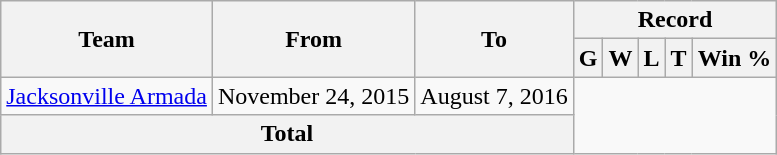<table class="wikitable" style="text-align: center">
<tr>
<th rowspan="2">Team</th>
<th rowspan="2">From</th>
<th rowspan="2">To</th>
<th colspan="6">Record</th>
</tr>
<tr>
<th>G</th>
<th>W</th>
<th>L</th>
<th>T</th>
<th>Win %</th>
</tr>
<tr>
<td align=left><a href='#'>Jacksonville Armada</a></td>
<td align=left>November 24, 2015 </td>
<td align=left>August 7, 2016<br></td>
</tr>
<tr>
<th colspan="3">Total<br></th>
</tr>
</table>
